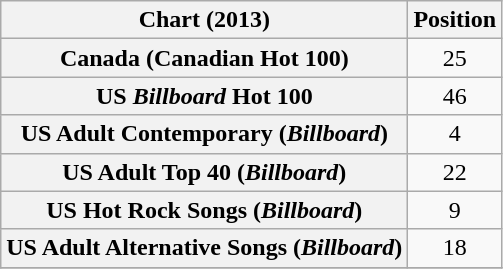<table class="wikitable sortable plainrowheaders" style="text-align:center;">
<tr>
<th>Chart (2013)</th>
<th>Position</th>
</tr>
<tr>
<th scope="row">Canada (Canadian Hot 100)</th>
<td style="text-align:center;">25</td>
</tr>
<tr>
<th scope="row">US <em>Billboard</em> Hot 100</th>
<td style="text-align:center;">46</td>
</tr>
<tr>
<th scope="row">US Adult Contemporary (<em>Billboard</em>)</th>
<td style="text-align:center;">4</td>
</tr>
<tr>
<th scope="row">US Adult Top 40 (<em>Billboard</em>)</th>
<td style="text-align:center;">22</td>
</tr>
<tr>
<th scope="row">US Hot Rock Songs (<em>Billboard</em>)</th>
<td style="text-align:center;">9</td>
</tr>
<tr>
<th scope="row">US Adult Alternative Songs (<em>Billboard</em>)</th>
<td style="text-align:center;">18</td>
</tr>
<tr>
</tr>
</table>
